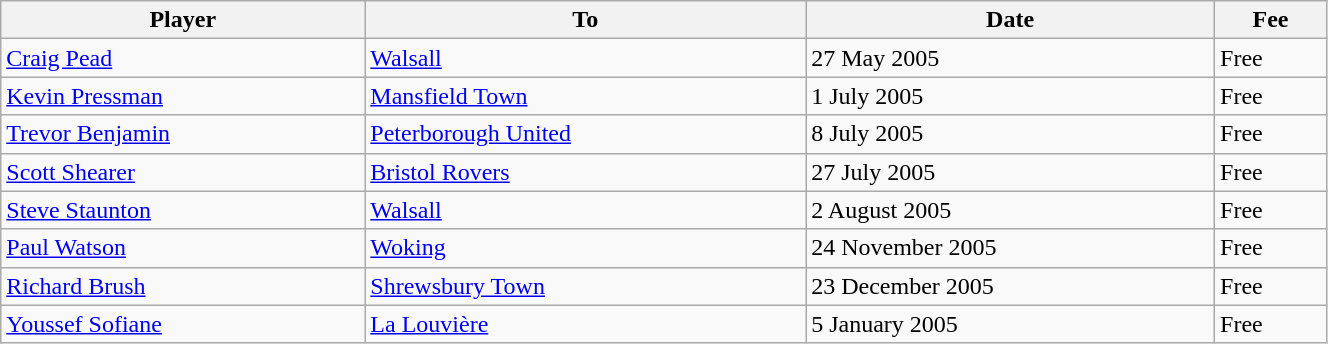<table class="wikitable" style="width:70%">
<tr>
<th>Player</th>
<th>To</th>
<th>Date</th>
<th>Fee</th>
</tr>
<tr>
<td> <a href='#'>Craig Pead</a></td>
<td><a href='#'>Walsall</a></td>
<td>27 May 2005</td>
<td>Free</td>
</tr>
<tr>
<td> <a href='#'>Kevin Pressman</a></td>
<td><a href='#'>Mansfield Town</a></td>
<td>1 July 2005</td>
<td>Free</td>
</tr>
<tr>
<td> <a href='#'>Trevor Benjamin</a></td>
<td><a href='#'>Peterborough United</a></td>
<td>8 July 2005</td>
<td>Free</td>
</tr>
<tr>
<td> <a href='#'>Scott Shearer</a></td>
<td><a href='#'>Bristol Rovers</a></td>
<td>27 July 2005</td>
<td>Free</td>
</tr>
<tr>
<td> <a href='#'>Steve Staunton</a></td>
<td><a href='#'>Walsall</a></td>
<td>2 August 2005</td>
<td>Free</td>
</tr>
<tr>
<td> <a href='#'>Paul Watson</a></td>
<td><a href='#'>Woking</a></td>
<td>24 November 2005</td>
<td>Free</td>
</tr>
<tr>
<td> <a href='#'>Richard Brush</a></td>
<td><a href='#'>Shrewsbury Town</a></td>
<td>23 December 2005</td>
<td>Free</td>
</tr>
<tr>
<td> <a href='#'>Youssef Sofiane</a></td>
<td><a href='#'>La Louvière</a></td>
<td>5 January 2005</td>
<td>Free</td>
</tr>
</table>
